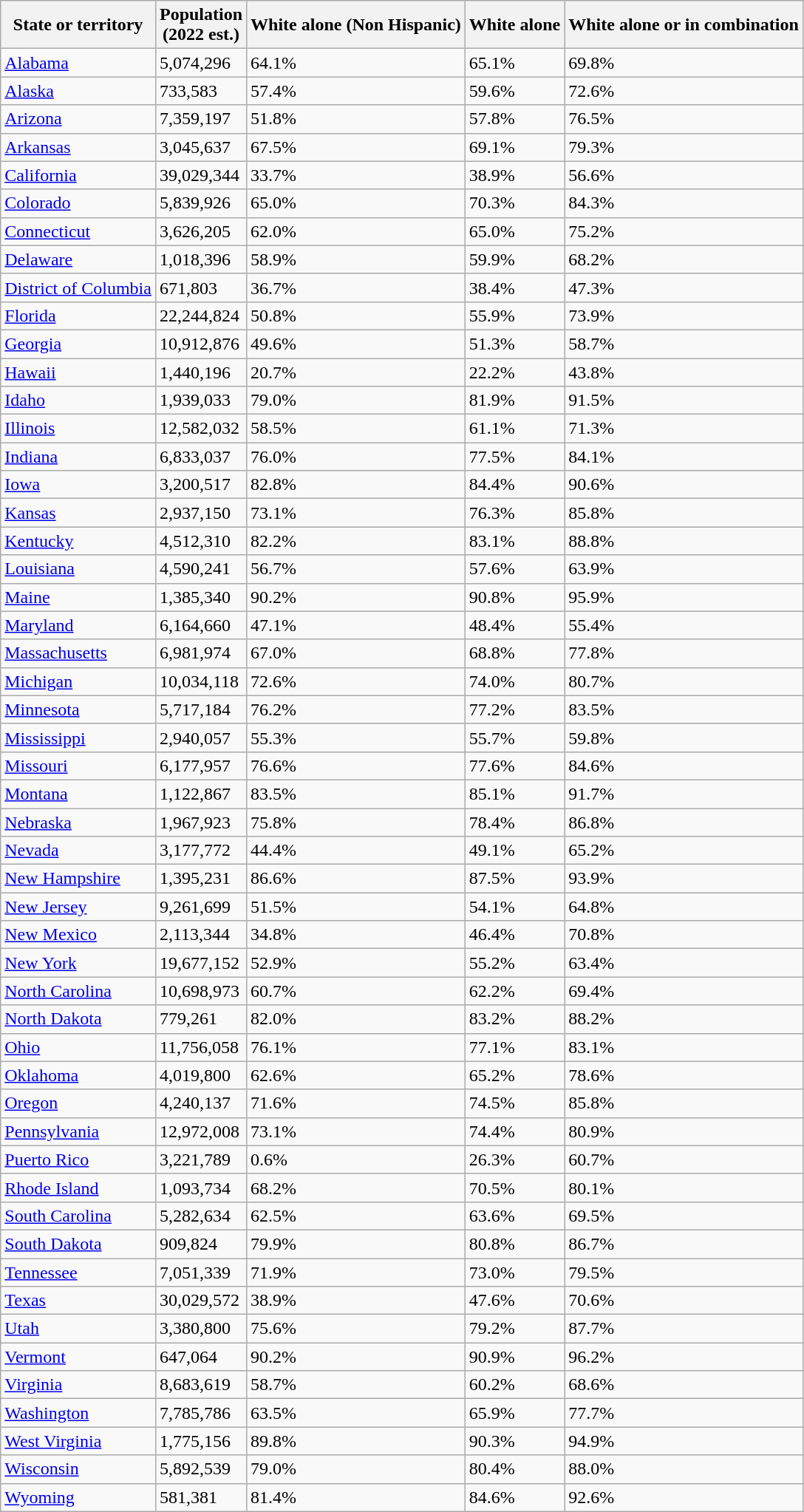<table class="wikitable sortable mw-collapsible mw-collapsed">
<tr>
<th>State or territory</th>
<th>Population<br>(2022 est.)</th>
<th>White alone (Non Hispanic)</th>
<th>White alone</th>
<th>White alone or in combination</th>
</tr>
<tr>
<td><a href='#'>Alabama</a></td>
<td>5,074,296</td>
<td>64.1%</td>
<td>65.1%</td>
<td>69.8%</td>
</tr>
<tr>
<td><a href='#'>Alaska</a></td>
<td>733,583</td>
<td>57.4%</td>
<td>59.6%</td>
<td>72.6%</td>
</tr>
<tr>
<td><a href='#'>Arizona</a></td>
<td>7,359,197</td>
<td>51.8%</td>
<td>57.8%</td>
<td>76.5%</td>
</tr>
<tr>
<td><a href='#'>Arkansas</a></td>
<td>3,045,637</td>
<td>67.5%</td>
<td>69.1%</td>
<td>79.3%</td>
</tr>
<tr>
<td><a href='#'>California</a></td>
<td>39,029,344</td>
<td>33.7%</td>
<td>38.9%</td>
<td>56.6%</td>
</tr>
<tr>
<td><a href='#'>Colorado</a></td>
<td>5,839,926</td>
<td>65.0%</td>
<td>70.3%</td>
<td>84.3%</td>
</tr>
<tr>
<td><a href='#'>Connecticut</a></td>
<td>3,626,205</td>
<td>62.0%</td>
<td>65.0%</td>
<td>75.2%</td>
</tr>
<tr>
<td><a href='#'>Delaware</a></td>
<td>1,018,396</td>
<td>58.9%</td>
<td>59.9%</td>
<td>68.2%</td>
</tr>
<tr>
<td><a href='#'>District of Columbia</a></td>
<td>671,803</td>
<td>36.7%</td>
<td>38.4%</td>
<td>47.3%</td>
</tr>
<tr>
<td><a href='#'>Florida</a></td>
<td>22,244,824</td>
<td>50.8%</td>
<td>55.9%</td>
<td>73.9%</td>
</tr>
<tr>
<td><a href='#'>Georgia</a></td>
<td>10,912,876</td>
<td>49.6%</td>
<td>51.3%</td>
<td>58.7%</td>
</tr>
<tr>
<td><a href='#'>Hawaii</a></td>
<td>1,440,196</td>
<td>20.7%</td>
<td>22.2%</td>
<td>43.8%</td>
</tr>
<tr>
<td><a href='#'>Idaho</a></td>
<td>1,939,033</td>
<td>79.0%</td>
<td>81.9%</td>
<td>91.5%</td>
</tr>
<tr>
<td><a href='#'>Illinois</a></td>
<td>12,582,032</td>
<td>58.5%</td>
<td>61.1%</td>
<td>71.3%</td>
</tr>
<tr>
<td><a href='#'>Indiana</a></td>
<td>6,833,037</td>
<td>76.0%</td>
<td>77.5%</td>
<td>84.1%</td>
</tr>
<tr>
<td><a href='#'>Iowa</a></td>
<td>3,200,517</td>
<td>82.8%</td>
<td>84.4%</td>
<td>90.6%</td>
</tr>
<tr>
<td><a href='#'>Kansas</a></td>
<td>2,937,150</td>
<td>73.1%</td>
<td>76.3%</td>
<td>85.8%</td>
</tr>
<tr>
<td><a href='#'>Kentucky</a></td>
<td>4,512,310</td>
<td>82.2%</td>
<td>83.1%</td>
<td>88.8%</td>
</tr>
<tr>
<td><a href='#'>Louisiana</a></td>
<td>4,590,241</td>
<td>56.7%</td>
<td>57.6%</td>
<td>63.9%</td>
</tr>
<tr>
<td><a href='#'>Maine</a></td>
<td>1,385,340</td>
<td>90.2%</td>
<td>90.8%</td>
<td>95.9%</td>
</tr>
<tr>
<td><a href='#'>Maryland</a></td>
<td>6,164,660</td>
<td>47.1%</td>
<td>48.4%</td>
<td>55.4%</td>
</tr>
<tr>
<td><a href='#'>Massachusetts</a></td>
<td>6,981,974</td>
<td>67.0%</td>
<td>68.8%</td>
<td>77.8%</td>
</tr>
<tr>
<td><a href='#'>Michigan</a></td>
<td>10,034,118</td>
<td>72.6%</td>
<td>74.0%</td>
<td>80.7%</td>
</tr>
<tr>
<td><a href='#'>Minnesota</a></td>
<td>5,717,184</td>
<td>76.2%</td>
<td>77.2%</td>
<td>83.5%</td>
</tr>
<tr>
<td><a href='#'>Mississippi</a></td>
<td>2,940,057</td>
<td>55.3%</td>
<td>55.7%</td>
<td>59.8%</td>
</tr>
<tr>
<td><a href='#'>Missouri</a></td>
<td>6,177,957</td>
<td>76.6%</td>
<td>77.6%</td>
<td>84.6%</td>
</tr>
<tr>
<td><a href='#'>Montana</a></td>
<td>1,122,867</td>
<td>83.5%</td>
<td>85.1%</td>
<td>91.7%</td>
</tr>
<tr>
<td><a href='#'>Nebraska</a></td>
<td>1,967,923</td>
<td>75.8%</td>
<td>78.4%</td>
<td>86.8%</td>
</tr>
<tr>
<td><a href='#'>Nevada</a></td>
<td>3,177,772</td>
<td>44.4%</td>
<td>49.1%</td>
<td>65.2%</td>
</tr>
<tr>
<td><a href='#'>New Hampshire</a></td>
<td>1,395,231</td>
<td>86.6%</td>
<td>87.5%</td>
<td>93.9%</td>
</tr>
<tr>
<td><a href='#'>New Jersey</a></td>
<td>9,261,699</td>
<td>51.5%</td>
<td>54.1%</td>
<td>64.8%</td>
</tr>
<tr>
<td><a href='#'>New Mexico</a></td>
<td>2,113,344</td>
<td>34.8%</td>
<td>46.4%</td>
<td>70.8%</td>
</tr>
<tr>
<td><a href='#'>New York</a></td>
<td>19,677,152</td>
<td>52.9%</td>
<td>55.2%</td>
<td>63.4%</td>
</tr>
<tr>
<td><a href='#'>North Carolina</a></td>
<td>10,698,973</td>
<td>60.7%</td>
<td>62.2%</td>
<td>69.4%</td>
</tr>
<tr>
<td><a href='#'>North Dakota</a></td>
<td>779,261</td>
<td>82.0%</td>
<td>83.2%</td>
<td>88.2%</td>
</tr>
<tr>
<td><a href='#'>Ohio</a></td>
<td>11,756,058</td>
<td>76.1%</td>
<td>77.1%</td>
<td>83.1%</td>
</tr>
<tr>
<td><a href='#'>Oklahoma</a></td>
<td>4,019,800</td>
<td>62.6%</td>
<td>65.2%</td>
<td>78.6%</td>
</tr>
<tr>
<td><a href='#'>Oregon</a></td>
<td>4,240,137</td>
<td>71.6%</td>
<td>74.5%</td>
<td>85.8%</td>
</tr>
<tr>
<td><a href='#'>Pennsylvania</a></td>
<td>12,972,008</td>
<td>73.1%</td>
<td>74.4%</td>
<td>80.9%</td>
</tr>
<tr>
<td><a href='#'>Puerto Rico</a></td>
<td>3,221,789</td>
<td>0.6%</td>
<td>26.3%</td>
<td>60.7%</td>
</tr>
<tr>
<td><a href='#'>Rhode Island</a></td>
<td>1,093,734</td>
<td>68.2%</td>
<td>70.5%</td>
<td>80.1%</td>
</tr>
<tr>
<td><a href='#'>South Carolina</a></td>
<td>5,282,634</td>
<td>62.5%</td>
<td>63.6%</td>
<td>69.5%</td>
</tr>
<tr>
<td><a href='#'>South Dakota</a></td>
<td>909,824</td>
<td>79.9%</td>
<td>80.8%</td>
<td>86.7%</td>
</tr>
<tr>
<td><a href='#'>Tennessee</a></td>
<td>7,051,339</td>
<td>71.9%</td>
<td>73.0%</td>
<td>79.5%</td>
</tr>
<tr>
<td><a href='#'>Texas</a></td>
<td>30,029,572</td>
<td>38.9%</td>
<td>47.6%</td>
<td>70.6%</td>
</tr>
<tr>
<td><a href='#'>Utah</a></td>
<td>3,380,800</td>
<td>75.6%</td>
<td>79.2%</td>
<td>87.7%</td>
</tr>
<tr>
<td><a href='#'>Vermont</a></td>
<td>647,064</td>
<td>90.2%</td>
<td>90.9%</td>
<td>96.2%</td>
</tr>
<tr>
<td><a href='#'>Virginia</a></td>
<td>8,683,619</td>
<td>58.7%</td>
<td>60.2%</td>
<td>68.6%</td>
</tr>
<tr>
<td><a href='#'>Washington</a></td>
<td>7,785,786</td>
<td>63.5%</td>
<td>65.9%</td>
<td>77.7%</td>
</tr>
<tr>
<td><a href='#'>West Virginia</a></td>
<td>1,775,156</td>
<td>89.8%</td>
<td>90.3%</td>
<td>94.9%</td>
</tr>
<tr>
<td><a href='#'>Wisconsin</a></td>
<td>5,892,539</td>
<td>79.0%</td>
<td>80.4%</td>
<td>88.0%</td>
</tr>
<tr>
<td><a href='#'>Wyoming</a></td>
<td>581,381</td>
<td>81.4%</td>
<td>84.6%</td>
<td>92.6%</td>
</tr>
</table>
